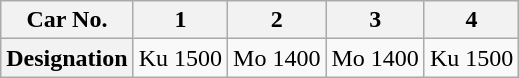<table class="wikitable">
<tr>
<th>Car No.</th>
<th>1</th>
<th>2</th>
<th>3</th>
<th>4</th>
</tr>
<tr>
<th>Designation</th>
<td>Ku 1500</td>
<td>Mo 1400</td>
<td>Mo 1400</td>
<td>Ku 1500</td>
</tr>
</table>
